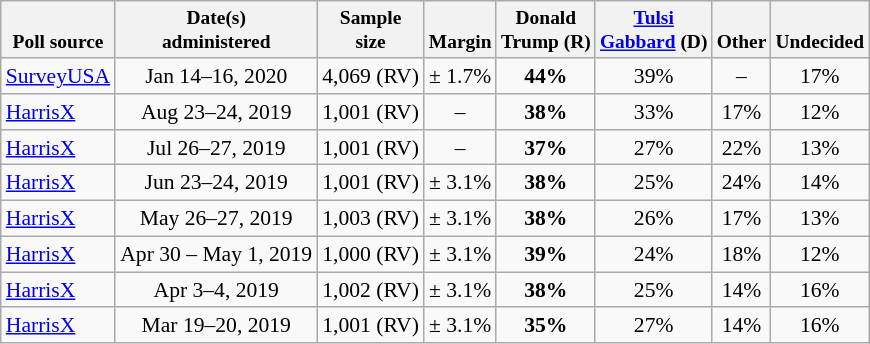<table class="wikitable sortable" style="font-size:90%;text-align:center;">
<tr valign=bottom style="font-size:90%;">
<th>Poll source</th>
<th>Date(s)<br>administered</th>
<th>Sample<br>size</th>
<th>Margin<br></th>
<th>Donald<br>Trump (R)</th>
<th><a href='#'>Tulsi<br>Gabbard</a> (D)</th>
<th>Other</th>
<th>Undecided</th>
</tr>
<tr>
<td style="text-align:left;"><a href='#'>SurveyUSA</a></td>
<td>Jan 14–16, 2020</td>
<td>4,069 (RV)</td>
<td>± 1.7%</td>
<td><strong>44%</strong></td>
<td>39%</td>
<td>–</td>
<td>17%</td>
</tr>
<tr>
<td style="text-align:left;"><a href='#'>HarrisX</a></td>
<td>Aug 23–24, 2019</td>
<td>1,001 (RV)</td>
<td>–</td>
<td><strong>38%</strong></td>
<td>33%</td>
<td>17%</td>
<td>12%</td>
</tr>
<tr>
<td style="text-align:left;"><a href='#'>HarrisX</a></td>
<td>Jul 26–27, 2019</td>
<td>1,001 (RV)</td>
<td>–</td>
<td><strong>37%</strong></td>
<td>27%</td>
<td>22%</td>
<td>13%</td>
</tr>
<tr>
<td style="text-align:left;"><a href='#'>HarrisX</a></td>
<td>Jun 23–24, 2019</td>
<td>1,001 (RV)</td>
<td>± 3.1%</td>
<td><strong>38%</strong></td>
<td>25%</td>
<td>24%</td>
<td>14%</td>
</tr>
<tr>
<td style="text-align:left;"><a href='#'>HarrisX</a></td>
<td>May 26–27, 2019</td>
<td>1,003 (RV)</td>
<td>± 3.1%</td>
<td><strong>38%</strong></td>
<td>26%</td>
<td>17%</td>
<td>13%</td>
</tr>
<tr>
<td style="text-align:left;"><a href='#'>HarrisX</a></td>
<td>Apr 30 – May 1, 2019</td>
<td>1,000 (RV)</td>
<td>± 3.1%</td>
<td><strong>39%</strong></td>
<td>24%</td>
<td>18%</td>
<td>12%</td>
</tr>
<tr>
<td style="text-align:left;"><a href='#'>HarrisX</a></td>
<td>Apr 3–4, 2019</td>
<td>1,002 (RV)</td>
<td>± 3.1%</td>
<td><strong>38%</strong></td>
<td>25%</td>
<td>14%</td>
<td>16%</td>
</tr>
<tr>
<td style="text-align:left;"><a href='#'>HarrisX</a></td>
<td>Mar 19–20, 2019</td>
<td>1,001 (RV)</td>
<td>± 3.1%</td>
<td><strong>35%</strong></td>
<td>27%</td>
<td>14%</td>
<td>16%</td>
</tr>
</table>
